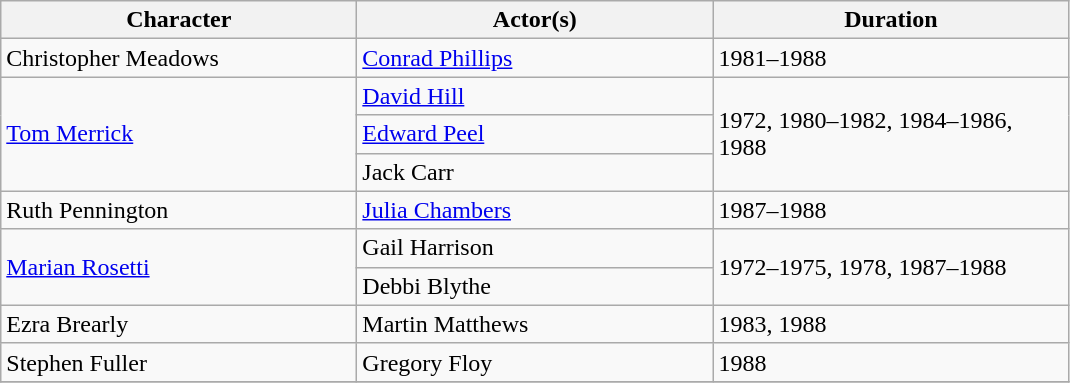<table class="wikitable">
<tr>
<th scope="col" width="230">Character</th>
<th scope="col" width="230">Actor(s)</th>
<th scope="col" width="230">Duration</th>
</tr>
<tr>
<td>Christopher Meadows</td>
<td><a href='#'>Conrad Phillips</a></td>
<td>1981–1988</td>
</tr>
<tr>
<td rowspan="3"><a href='#'>Tom Merrick</a></td>
<td><a href='#'>David Hill</a></td>
<td rowspan="3">1972, 1980–1982, 1984–1986, 1988</td>
</tr>
<tr>
<td><a href='#'>Edward Peel</a></td>
</tr>
<tr>
<td>Jack Carr</td>
</tr>
<tr>
<td>Ruth Pennington</td>
<td><a href='#'>Julia Chambers</a></td>
<td>1987–1988</td>
</tr>
<tr>
<td rowspan="2"><a href='#'>Marian Rosetti</a></td>
<td>Gail Harrison</td>
<td rowspan="2">1972–1975, 1978, 1987–1988</td>
</tr>
<tr>
<td>Debbi Blythe</td>
</tr>
<tr>
<td>Ezra Brearly</td>
<td>Martin Matthews</td>
<td>1983, 1988</td>
</tr>
<tr>
<td>Stephen Fuller</td>
<td>Gregory Floy</td>
<td>1988</td>
</tr>
<tr>
</tr>
</table>
